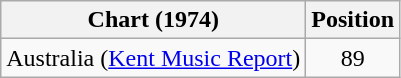<table class="wikitable">
<tr>
<th>Chart (1974)</th>
<th>Position</th>
</tr>
<tr>
<td>Australia (<a href='#'>Kent Music Report</a>)</td>
<td align="center">89</td>
</tr>
</table>
